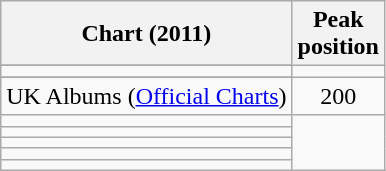<table class="wikitable sortable">
<tr>
<th>Chart (2011)</th>
<th>Peak<br>position</th>
</tr>
<tr>
</tr>
<tr>
<td></td>
</tr>
<tr>
</tr>
<tr>
</tr>
<tr>
<td>UK Albums (<a href='#'>Official Charts</a>)</td>
<td align=center>200</td>
</tr>
<tr>
<td></td>
</tr>
<tr>
<td></td>
</tr>
<tr>
<td></td>
</tr>
<tr>
<td></td>
</tr>
<tr>
<td></td>
</tr>
</table>
